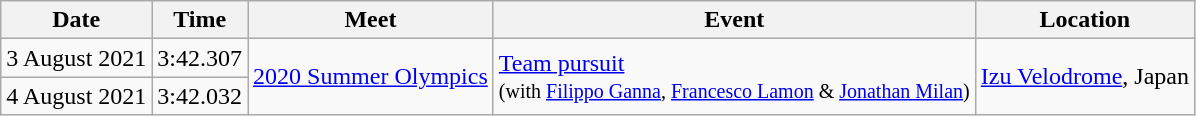<table class="wikitable">
<tr>
<th>Date</th>
<th>Time</th>
<th>Meet</th>
<th>Event</th>
<th>Location</th>
</tr>
<tr>
<td>3 August 2021</td>
<td>3:42.307</td>
<td rowspan=2><a href='#'>2020 Summer Olympics</a></td>
<td rowspan=2><a href='#'>Team pursuit</a> <br> <small>(with <a href='#'>Filippo Ganna</a>, <a href='#'>Francesco Lamon</a> & <a href='#'>Jonathan Milan</a>)</small></td>
<td rowspan=2><a href='#'>Izu Velodrome</a>, Japan</td>
</tr>
<tr>
<td>4 August 2021</td>
<td>3:42.032</td>
</tr>
</table>
